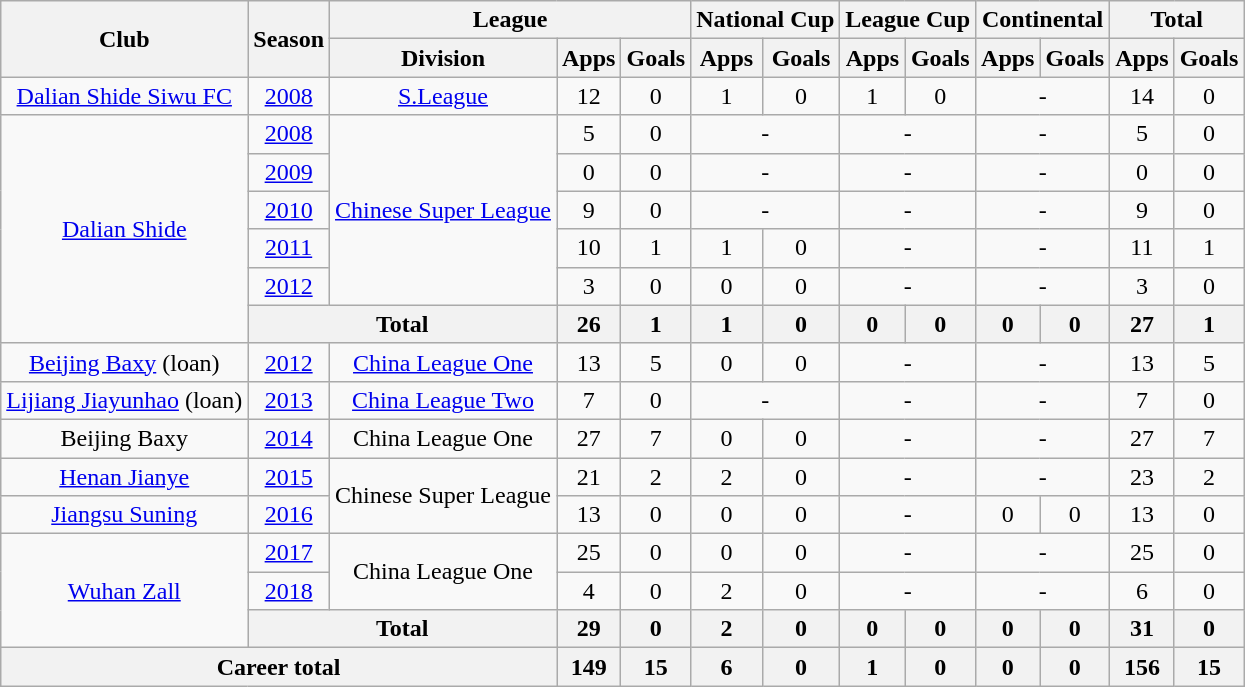<table class="wikitable" style="text-align: center">
<tr>
<th rowspan="2">Club</th>
<th rowspan="2">Season</th>
<th colspan="3">League</th>
<th colspan="2">National Cup</th>
<th colspan="2">League Cup</th>
<th colspan="2">Continental</th>
<th colspan="2">Total</th>
</tr>
<tr>
<th>Division</th>
<th>Apps</th>
<th>Goals</th>
<th>Apps</th>
<th>Goals</th>
<th>Apps</th>
<th>Goals</th>
<th>Apps</th>
<th>Goals</th>
<th>Apps</th>
<th>Goals</th>
</tr>
<tr>
<td><a href='#'>Dalian Shide Siwu FC</a></td>
<td><a href='#'>2008</a></td>
<td><a href='#'>S.League</a></td>
<td>12</td>
<td>0</td>
<td>1</td>
<td>0</td>
<td>1</td>
<td>0</td>
<td colspan="2">-</td>
<td>14</td>
<td>0</td>
</tr>
<tr>
<td rowspan=6><a href='#'>Dalian Shide</a></td>
<td><a href='#'>2008</a></td>
<td rowspan="5"><a href='#'>Chinese Super League</a></td>
<td>5</td>
<td>0</td>
<td colspan="2">-</td>
<td colspan="2">-</td>
<td colspan="2">-</td>
<td>5</td>
<td>0</td>
</tr>
<tr>
<td><a href='#'>2009</a></td>
<td>0</td>
<td>0</td>
<td colspan="2">-</td>
<td colspan="2">-</td>
<td colspan="2">-</td>
<td>0</td>
<td>0</td>
</tr>
<tr>
<td><a href='#'>2010</a></td>
<td>9</td>
<td>0</td>
<td colspan="2">-</td>
<td colspan="2">-</td>
<td colspan="2">-</td>
<td>9</td>
<td>0</td>
</tr>
<tr>
<td><a href='#'>2011</a></td>
<td>10</td>
<td>1</td>
<td>1</td>
<td>0</td>
<td colspan="2">-</td>
<td colspan="2">-</td>
<td>11</td>
<td>1</td>
</tr>
<tr>
<td><a href='#'>2012</a></td>
<td>3</td>
<td>0</td>
<td>0</td>
<td>0</td>
<td colspan="2">-</td>
<td colspan="2">-</td>
<td>3</td>
<td>0</td>
</tr>
<tr>
<th colspan="2"><strong>Total</strong></th>
<th>26</th>
<th>1</th>
<th>1</th>
<th>0</th>
<th>0</th>
<th>0</th>
<th>0</th>
<th>0</th>
<th>27</th>
<th>1</th>
</tr>
<tr>
<td><a href='#'>Beijing Baxy</a> (loan)</td>
<td><a href='#'>2012</a></td>
<td><a href='#'>China League One</a></td>
<td>13</td>
<td>5</td>
<td>0</td>
<td>0</td>
<td colspan="2">-</td>
<td colspan="2">-</td>
<td>13</td>
<td>5</td>
</tr>
<tr>
<td><a href='#'>Lijiang Jiayunhao</a> (loan)</td>
<td><a href='#'>2013</a></td>
<td><a href='#'>China League Two</a></td>
<td>7</td>
<td>0</td>
<td colspan="2">-</td>
<td colspan="2">-</td>
<td colspan="2">-</td>
<td>7</td>
<td>0</td>
</tr>
<tr>
<td>Beijing Baxy</td>
<td><a href='#'>2014</a></td>
<td>China League One</td>
<td>27</td>
<td>7</td>
<td>0</td>
<td>0</td>
<td colspan="2">-</td>
<td colspan="2">-</td>
<td>27</td>
<td>7</td>
</tr>
<tr>
<td><a href='#'>Henan Jianye</a></td>
<td><a href='#'>2015</a></td>
<td rowspan="2">Chinese Super League</td>
<td>21</td>
<td>2</td>
<td>2</td>
<td>0</td>
<td colspan="2">-</td>
<td colspan="2">-</td>
<td>23</td>
<td>2</td>
</tr>
<tr>
<td><a href='#'>Jiangsu Suning</a></td>
<td><a href='#'>2016</a></td>
<td>13</td>
<td>0</td>
<td>0</td>
<td>0</td>
<td colspan="2">-</td>
<td>0</td>
<td>0</td>
<td>13</td>
<td>0</td>
</tr>
<tr>
<td rowspan=3><a href='#'>Wuhan Zall</a></td>
<td><a href='#'>2017</a></td>
<td rowspan="2">China League One</td>
<td>25</td>
<td>0</td>
<td>0</td>
<td>0</td>
<td colspan="2">-</td>
<td colspan="2">-</td>
<td>25</td>
<td>0</td>
</tr>
<tr>
<td><a href='#'>2018</a></td>
<td>4</td>
<td>0</td>
<td>2</td>
<td>0</td>
<td colspan="2">-</td>
<td colspan="2">-</td>
<td>6</td>
<td>0</td>
</tr>
<tr>
<th colspan="2"><strong>Total</strong></th>
<th>29</th>
<th>0</th>
<th>2</th>
<th>0</th>
<th>0</th>
<th>0</th>
<th>0</th>
<th>0</th>
<th>31</th>
<th>0</th>
</tr>
<tr>
<th colspan=3>Career total</th>
<th>149</th>
<th>15</th>
<th>6</th>
<th>0</th>
<th>1</th>
<th>0</th>
<th>0</th>
<th>0</th>
<th>156</th>
<th>15</th>
</tr>
</table>
